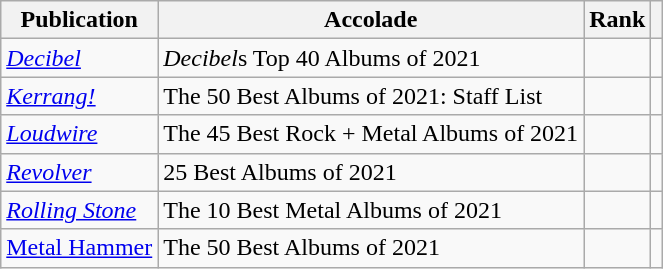<table class="sortable wikitable">
<tr>
<th>Publication</th>
<th>Accolade</th>
<th>Rank</th>
<th class="unsortable"></th>
</tr>
<tr>
<td><em><a href='#'>Decibel</a></em></td>
<td><em>Decibel</em>s Top 40 Albums of 2021</td>
<td></td>
<td></td>
</tr>
<tr>
<td><em><a href='#'>Kerrang!</a></em></td>
<td>The 50 Best Albums of 2021: Staff List</td>
<td></td>
<td></td>
</tr>
<tr>
<td><em><a href='#'>Loudwire</a> </em></td>
<td>The 45 Best Rock + Metal Albums of 2021</td>
<td></td>
<td></td>
</tr>
<tr>
<td><em><a href='#'>Revolver</a></em></td>
<td>25 Best Albums of 2021</td>
<td></td>
<td></td>
</tr>
<tr>
<td><em><a href='#'>Rolling Stone</a> </em></td>
<td>The 10 Best Metal Albums of 2021</td>
<td></td>
<td></td>
</tr>
<tr>
<td><a href='#'>Metal Hammer</a></td>
<td>The 50 Best Albums of 2021</td>
<td></td>
<td></td>
</tr>
</table>
